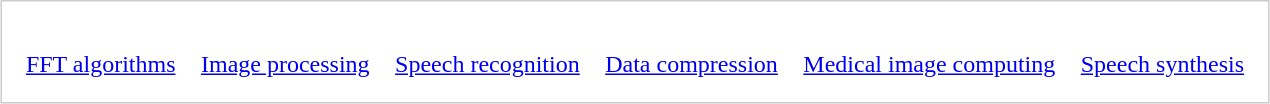<table style="border:1px solid #ccc; text-align:center; margin:auto;" cellspacing="15">
<tr>
<td></td>
<td></td>
<td></td>
<td></td>
<td></td>
<td></td>
</tr>
<tr>
<td><a href='#'>FFT algorithms</a></td>
<td><a href='#'>Image processing</a></td>
<td><a href='#'>Speech recognition</a></td>
<td><a href='#'>Data compression</a></td>
<td><a href='#'>Medical image computing</a></td>
<td><a href='#'>Speech synthesis</a></td>
</tr>
</table>
